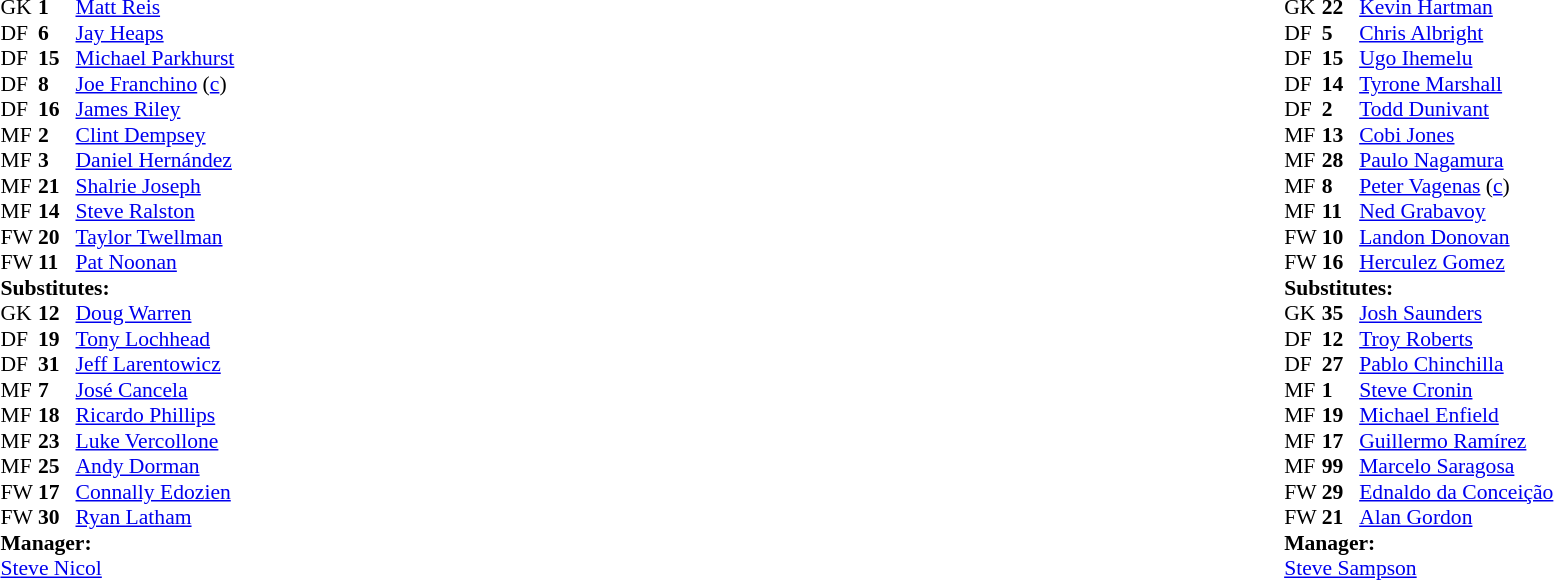<table style="width:100%;">
<tr>
<td style="vertical-align:top; width:50%;"><br><table style="font-size: 90%" cellspacing="0" cellpadding="0">
<tr>
<td colspan="4"></td>
</tr>
<tr>
<th width=25></th>
<th width=25></th>
</tr>
<tr>
<td>GK</td>
<td><strong>1</strong></td>
<td> <a href='#'>Matt Reis</a></td>
</tr>
<tr>
<td>DF</td>
<td><strong>6</strong></td>
<td> <a href='#'>Jay Heaps</a></td>
<td></td>
</tr>
<tr>
<td>DF</td>
<td><strong>15</strong></td>
<td> <a href='#'>Michael Parkhurst</a></td>
</tr>
<tr>
<td>DF</td>
<td><strong>8</strong></td>
<td> <a href='#'>Joe Franchino</a> (<a href='#'>c</a>)</td>
<td></td>
</tr>
<tr>
<td>DF</td>
<td><strong>16</strong></td>
<td> <a href='#'>James Riley</a></td>
<td></td>
<td></td>
</tr>
<tr>
<td>MF</td>
<td><strong>2</strong></td>
<td> <a href='#'>Clint Dempsey</a></td>
</tr>
<tr>
<td>MF</td>
<td><strong>3</strong></td>
<td> <a href='#'>Daniel Hernández</a></td>
<td></td>
<td></td>
</tr>
<tr>
<td>MF</td>
<td><strong>21</strong></td>
<td> <a href='#'>Shalrie Joseph</a></td>
<td></td>
</tr>
<tr>
<td>MF</td>
<td><strong>14</strong></td>
<td> <a href='#'>Steve Ralston</a></td>
</tr>
<tr>
<td>FW</td>
<td><strong>20</strong></td>
<td> <a href='#'>Taylor Twellman</a></td>
</tr>
<tr>
<td>FW</td>
<td><strong>11</strong></td>
<td> <a href='#'>Pat Noonan</a></td>
<td></td>
<td></td>
</tr>
<tr>
<td colspan=3><strong>Substitutes:</strong></td>
</tr>
<tr>
<td>GK</td>
<td><strong>12</strong></td>
<td> <a href='#'>Doug Warren</a></td>
</tr>
<tr>
<td>DF</td>
<td><strong>19</strong></td>
<td> <a href='#'>Tony Lochhead</a></td>
</tr>
<tr>
<td>DF</td>
<td><strong>31</strong></td>
<td> <a href='#'>Jeff Larentowicz</a></td>
</tr>
<tr>
<td>MF</td>
<td><strong>7</strong></td>
<td> <a href='#'>José Cancela</a></td>
<td></td>
<td></td>
</tr>
<tr>
<td>MF</td>
<td><strong>18</strong></td>
<td> <a href='#'>Ricardo Phillips</a></td>
</tr>
<tr>
<td>MF</td>
<td><strong>23</strong></td>
<td> <a href='#'>Luke Vercollone</a></td>
</tr>
<tr>
<td>MF</td>
<td><strong>25</strong></td>
<td> <a href='#'>Andy Dorman</a></td>
<td></td>
<td></td>
</tr>
<tr>
<td>FW</td>
<td><strong>17</strong></td>
<td> <a href='#'>Connally Edozien</a></td>
</tr>
<tr>
<td>FW</td>
<td><strong>30</strong></td>
<td> <a href='#'>Ryan Latham</a></td>
<td></td>
<td></td>
</tr>
<tr>
<td colspan=3><strong>Manager:</strong></td>
</tr>
<tr>
<td colspan=4> <a href='#'>Steve Nicol</a></td>
</tr>
</table>
</td>
<td valign="top"></td>
<td style="vertical-align:top; width:50%;"><br><table cellspacing="0" cellpadding="0" style="font-size:90%; margin:auto;">
<tr>
<td colspan="4"></td>
</tr>
<tr>
<th width=25></th>
<th width=25></th>
</tr>
<tr>
<td>GK</td>
<td><strong>22</strong></td>
<td> <a href='#'>Kevin Hartman</a></td>
</tr>
<tr>
<td>DF</td>
<td><strong>5</strong></td>
<td> <a href='#'>Chris Albright</a></td>
<td></td>
</tr>
<tr>
<td>DF</td>
<td><strong>15</strong></td>
<td> <a href='#'>Ugo Ihemelu</a></td>
</tr>
<tr>
<td>DF</td>
<td><strong>14</strong></td>
<td> <a href='#'>Tyrone Marshall</a></td>
<td></td>
</tr>
<tr>
<td>DF</td>
<td><strong>2</strong></td>
<td> <a href='#'>Todd Dunivant</a></td>
<td></td>
</tr>
<tr>
<td>MF</td>
<td><strong>13</strong></td>
<td> <a href='#'>Cobi Jones</a></td>
<td></td>
<td></td>
</tr>
<tr>
<td>MF</td>
<td><strong>28</strong></td>
<td> <a href='#'>Paulo Nagamura</a></td>
<td></td>
</tr>
<tr>
<td>MF</td>
<td><strong>8</strong></td>
<td> <a href='#'>Peter Vagenas</a> (<a href='#'>c</a>)</td>
</tr>
<tr>
<td>MF</td>
<td><strong>11</strong></td>
<td> <a href='#'>Ned Grabavoy</a></td>
<td></td>
<td></td>
</tr>
<tr>
<td>FW</td>
<td><strong>10</strong></td>
<td> <a href='#'>Landon Donovan</a></td>
</tr>
<tr>
<td>FW</td>
<td><strong>16</strong></td>
<td> <a href='#'>Herculez Gomez</a></td>
<td></td>
<td></td>
</tr>
<tr>
<td colspan=3><strong>Substitutes:</strong></td>
</tr>
<tr>
<td>GK</td>
<td><strong>35</strong></td>
<td> <a href='#'>Josh Saunders</a></td>
</tr>
<tr>
<td>DF</td>
<td><strong>12</strong></td>
<td> <a href='#'>Troy Roberts</a></td>
</tr>
<tr>
<td>DF</td>
<td><strong>27</strong></td>
<td> <a href='#'>Pablo Chinchilla</a></td>
</tr>
<tr>
<td>MF</td>
<td><strong>1</strong></td>
<td> <a href='#'>Steve Cronin</a></td>
</tr>
<tr>
<td>MF</td>
<td><strong>19</strong></td>
<td> <a href='#'>Michael Enfield</a></td>
</tr>
<tr>
<td>MF</td>
<td><strong>17</strong></td>
<td> <a href='#'>Guillermo Ramírez</a></td>
<td></td>
<td></td>
</tr>
<tr>
<td>MF</td>
<td><strong>99</strong></td>
<td> <a href='#'>Marcelo Saragosa</a></td>
</tr>
<tr>
<td>FW</td>
<td><strong>29</strong></td>
<td> <a href='#'>Ednaldo da Conceição</a></td>
<td></td>
<td></td>
</tr>
<tr>
<td>FW</td>
<td><strong>21</strong></td>
<td> <a href='#'>Alan Gordon</a></td>
<td></td>
<td></td>
</tr>
<tr>
<td colspan=3><strong>Manager:</strong></td>
</tr>
<tr>
<td colspan=4> <a href='#'>Steve Sampson</a></td>
</tr>
</table>
</td>
</tr>
</table>
